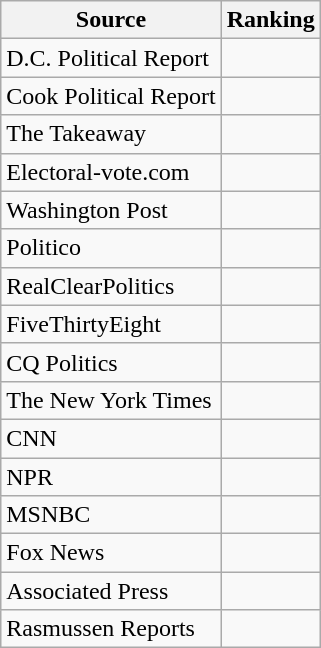<table class="wikitable">
<tr>
<th>Source</th>
<th>Ranking</th>
</tr>
<tr>
<td>D.C. Political Report</td>
<td></td>
</tr>
<tr>
<td>Cook Political Report</td>
<td></td>
</tr>
<tr>
<td>The Takeaway</td>
<td></td>
</tr>
<tr>
<td>Electoral-vote.com</td>
<td></td>
</tr>
<tr>
<td The Washington Post>Washington Post</td>
<td></td>
</tr>
<tr>
<td>Politico</td>
<td></td>
</tr>
<tr>
<td>RealClearPolitics</td>
<td></td>
</tr>
<tr>
<td>FiveThirtyEight</td>
<td></td>
</tr>
<tr>
<td>CQ Politics</td>
<td></td>
</tr>
<tr>
<td>The New York Times</td>
<td></td>
</tr>
<tr>
<td>CNN</td>
<td></td>
</tr>
<tr>
<td>NPR</td>
<td></td>
</tr>
<tr>
<td>MSNBC</td>
<td></td>
</tr>
<tr>
<td>Fox News</td>
<td></td>
</tr>
<tr>
<td>Associated Press</td>
<td></td>
</tr>
<tr>
<td>Rasmussen Reports</td>
<td></td>
</tr>
</table>
